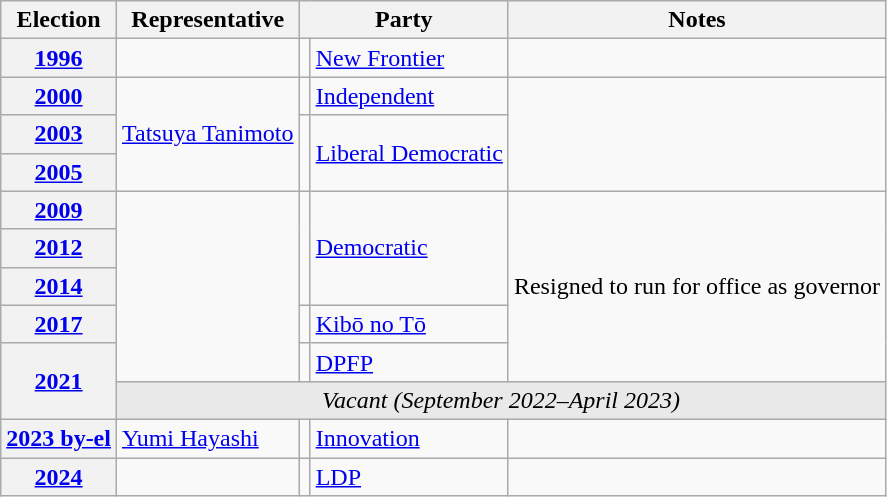<table class=wikitable>
<tr valign=bottom>
<th>Election</th>
<th>Representative</th>
<th colspan="2">Party</th>
<th>Notes</th>
</tr>
<tr>
<th><a href='#'>1996</a></th>
<td></td>
<td bgcolor=></td>
<td><a href='#'>New Frontier</a></td>
<td></td>
</tr>
<tr>
<th><a href='#'>2000</a></th>
<td rowspan="3"><a href='#'>Tatsuya Tanimoto</a></td>
<td bgcolor=></td>
<td><a href='#'>Independent</a></td>
<td rowspan="3"></td>
</tr>
<tr>
<th><a href='#'>2003</a></th>
<td rowspan="2" bgcolor=></td>
<td rowspan="2"><a href='#'>Liberal Democratic</a></td>
</tr>
<tr>
<th><a href='#'>2005</a></th>
</tr>
<tr>
<th><a href='#'>2009</a></th>
<td rowspan="5"></td>
<td rowspan="3" bgcolor=></td>
<td rowspan="3"><a href='#'>Democratic</a></td>
<td rowspan="5">Resigned to run for office as governor</td>
</tr>
<tr>
<th><a href='#'>2012</a></th>
</tr>
<tr>
<th><a href='#'>2014</a></th>
</tr>
<tr>
<th><a href='#'>2017</a></th>
<td bgcolor=></td>
<td><a href='#'>Kibō no Tō</a></td>
</tr>
<tr>
<th rowspan="2"><a href='#'>2021</a></th>
<td bgcolor=></td>
<td><a href='#'>DPFP</a></td>
</tr>
<tr>
<td colspan="4" style="background-color:#E9E9E9" align=center><em>Vacant (September 2022–April 2023)</em></td>
</tr>
<tr>
<th><a href='#'>2023 by-el</a></th>
<td><a href='#'>Yumi Hayashi</a></td>
<td bgcolor=></td>
<td><a href='#'>Innovation</a></td>
<td></td>
</tr>
<tr>
<th><a href='#'>2024</a></th>
<td></td>
<td bgcolor=></td>
<td><a href='#'>LDP</a></td>
<td></td>
</tr>
</table>
